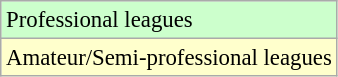<table class="wikitable" style="font-size:95%">
<tr bgcolor=#ccffcc>
<td>Professional leagues</td>
</tr>
<tr bgcolor=#ffffcc>
<td>Amateur/Semi-professional leagues</td>
</tr>
</table>
